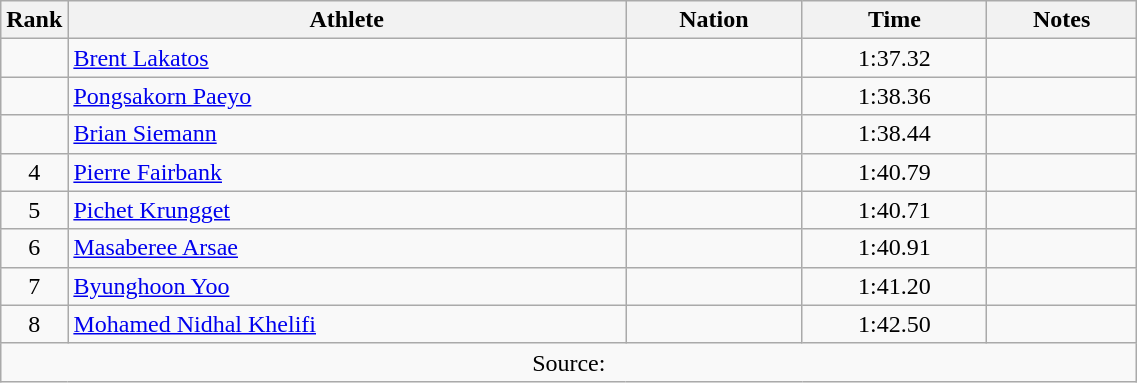<table class="wikitable sortable" style="text-align:center;width: 60%;">
<tr>
<th scope="col" style="width: 10px;">Rank</th>
<th scope="col">Athlete</th>
<th scope="col">Nation</th>
<th scope="col">Time</th>
<th scope="col">Notes</th>
</tr>
<tr>
<td></td>
<td align=left><a href='#'>Brent Lakatos</a></td>
<td align=left></td>
<td>1:37.32</td>
<td></td>
</tr>
<tr>
<td></td>
<td align=left><a href='#'>Pongsakorn Paeyo</a></td>
<td align=left></td>
<td>1:38.36</td>
<td></td>
</tr>
<tr>
<td></td>
<td align=left><a href='#'>Brian Siemann</a></td>
<td align=left></td>
<td>1:38.44</td>
<td></td>
</tr>
<tr>
<td>4</td>
<td align=left><a href='#'>Pierre Fairbank</a></td>
<td align=left></td>
<td>1:40.79</td>
<td></td>
</tr>
<tr>
<td>5</td>
<td align=left><a href='#'>Pichet Krungget</a></td>
<td align=left></td>
<td>1:40.71</td>
<td></td>
</tr>
<tr>
<td>6</td>
<td align=left><a href='#'>Masaberee Arsae</a></td>
<td align=left></td>
<td>1:40.91</td>
<td></td>
</tr>
<tr>
<td>7</td>
<td align=left><a href='#'>Byunghoon Yoo</a></td>
<td align=left></td>
<td>1:41.20</td>
<td></td>
</tr>
<tr>
<td>8</td>
<td align=left><a href='#'>Mohamed Nidhal Khelifi</a></td>
<td align=left></td>
<td>1:42.50</td>
<td></td>
</tr>
<tr class="sortbottom">
<td colspan="5">Source:</td>
</tr>
</table>
